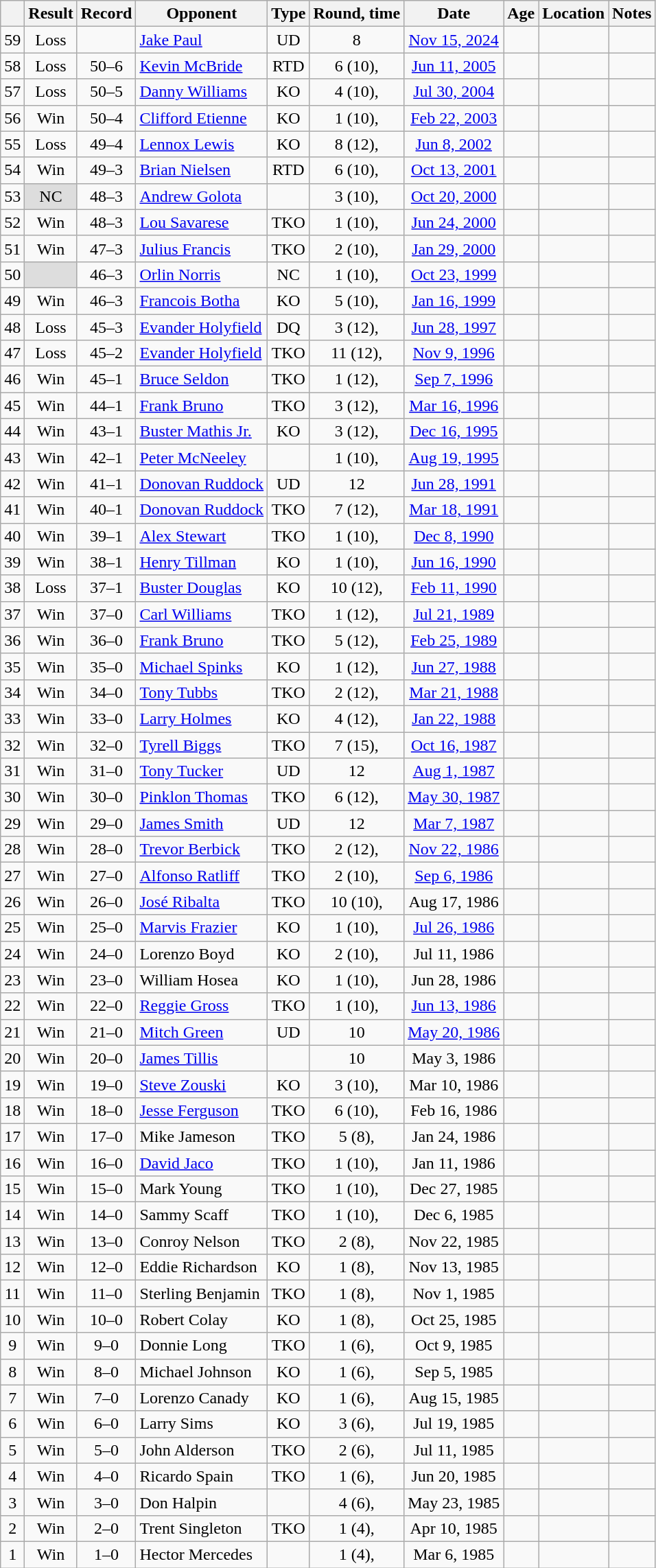<table class="wikitable" style="text-align:center">
<tr>
<th></th>
<th>Result</th>
<th>Record</th>
<th>Opponent</th>
<th>Type</th>
<th>Round, time</th>
<th>Date</th>
<th>Age</th>
<th>Location</th>
<th>Notes</th>
</tr>
<tr>
<td>59</td>
<td>Loss</td>
<td></td>
<td style="text-align:left;"><a href='#'>Jake Paul</a></td>
<td>UD</td>
<td>8</td>
<td><a href='#'>Nov 15, 2024</a></td>
<td style="text-align:left;"></td>
<td style="text-align:left;"></td>
<td></td>
</tr>
<tr>
<td>58</td>
<td>Loss</td>
<td>50–6 </td>
<td style="text-align:left;"><a href='#'>Kevin McBride</a></td>
<td>RTD</td>
<td>6 (10), </td>
<td><a href='#'>Jun 11, 2005</a></td>
<td style="text-align:left;"></td>
<td style="text-align:left;"></td>
<td></td>
</tr>
<tr>
<td>57</td>
<td>Loss</td>
<td>50–5 </td>
<td style="text-align:left;"><a href='#'>Danny Williams</a></td>
<td>KO</td>
<td>4 (10), </td>
<td><a href='#'>Jul 30, 2004</a></td>
<td style="text-align:left;"></td>
<td style="text-align:left;"></td>
<td></td>
</tr>
<tr>
<td>56</td>
<td>Win</td>
<td>50–4 </td>
<td style="text-align:left;"><a href='#'>Clifford Etienne</a></td>
<td>KO</td>
<td>1 (10), </td>
<td><a href='#'>Feb 22, 2003</a></td>
<td style="text-align:left;"></td>
<td style="text-align:left;"></td>
<td></td>
</tr>
<tr>
<td>55</td>
<td>Loss</td>
<td>49–4 </td>
<td style="text-align:left;"><a href='#'>Lennox Lewis</a></td>
<td>KO</td>
<td>8 (12), </td>
<td><a href='#'>Jun 8, 2002</a></td>
<td style="text-align:left;"></td>
<td style="text-align:left;"></td>
<td style="text-align:left;"></td>
</tr>
<tr>
<td>54</td>
<td>Win</td>
<td>49–3 </td>
<td style="text-align:left;"><a href='#'>Brian Nielsen</a></td>
<td>RTD</td>
<td>6 (10), </td>
<td><a href='#'>Oct 13, 2001</a></td>
<td style="text-align:left;"></td>
<td style="text-align:left;"></td>
<td></td>
</tr>
<tr>
<td>53</td>
<td style="background:#ddd;">NC</td>
<td>48–3 </td>
<td style="text-align:left;"><a href='#'>Andrew Golota</a></td>
<td></td>
<td>3 (10), </td>
<td><a href='#'>Oct 20, 2000</a></td>
<td style="text-align:left;"></td>
<td style="text-align:left;"></td>
<td style="text-align:left;"></td>
</tr>
<tr>
<td>52</td>
<td>Win</td>
<td>48–3 </td>
<td style="text-align:left;"><a href='#'>Lou Savarese</a></td>
<td>TKO</td>
<td>1 (10), </td>
<td><a href='#'>Jun 24, 2000</a></td>
<td style="text-align:left;"></td>
<td style="text-align:left;"></td>
<td></td>
</tr>
<tr>
<td>51</td>
<td>Win</td>
<td>47–3 </td>
<td style="text-align:left;"><a href='#'>Julius Francis</a></td>
<td>TKO</td>
<td>2 (10), </td>
<td><a href='#'>Jan 29, 2000</a></td>
<td style="text-align:left;"></td>
<td style="text-align:left;"></td>
<td></td>
</tr>
<tr>
<td>50</td>
<td style="background: #DDD"></td>
<td>46–3 </td>
<td style="text-align:left;"><a href='#'>Orlin Norris</a></td>
<td>NC</td>
<td>1 (10), </td>
<td><a href='#'>Oct 23, 1999</a></td>
<td style="text-align:left;"></td>
<td style="text-align:left;"></td>
<td style="text-align:left;"></td>
</tr>
<tr>
<td>49</td>
<td>Win</td>
<td>46–3</td>
<td style="text-align:left;"><a href='#'>Francois Botha</a></td>
<td>KO</td>
<td>5 (10), </td>
<td><a href='#'>Jan 16, 1999</a></td>
<td style="text-align:left;"></td>
<td style="text-align:left;"></td>
<td></td>
</tr>
<tr>
<td>48</td>
<td>Loss</td>
<td>45–3</td>
<td style="text-align:left;"><a href='#'>Evander Holyfield</a></td>
<td>DQ</td>
<td>3 (12), </td>
<td><a href='#'>Jun 28, 1997</a></td>
<td style="text-align:left;"></td>
<td style="text-align:left;"></td>
<td style="text-align:left;"></td>
</tr>
<tr>
<td>47</td>
<td>Loss</td>
<td>45–2</td>
<td style="text-align:left;"><a href='#'>Evander Holyfield</a></td>
<td>TKO</td>
<td>11 (12), </td>
<td><a href='#'>Nov 9, 1996</a></td>
<td style="text-align:left;"></td>
<td style="text-align:left;"></td>
<td style="text-align:left;"></td>
</tr>
<tr>
<td>46</td>
<td>Win</td>
<td>45–1</td>
<td style="text-align:left;"><a href='#'>Bruce Seldon</a></td>
<td>TKO</td>
<td>1 (12), </td>
<td><a href='#'>Sep 7, 1996</a></td>
<td style="text-align:left;"></td>
<td style="text-align:left;"></td>
<td style="text-align:left;"></td>
</tr>
<tr>
<td>45</td>
<td>Win</td>
<td>44–1</td>
<td style="text-align:left;"><a href='#'>Frank Bruno</a></td>
<td>TKO</td>
<td>3 (12), </td>
<td><a href='#'>Mar 16, 1996</a></td>
<td style="text-align:left;"></td>
<td style="text-align:left;"></td>
<td style="text-align:left;"></td>
</tr>
<tr>
<td>44</td>
<td>Win</td>
<td>43–1</td>
<td style="text-align:left;"><a href='#'>Buster Mathis Jr.</a></td>
<td>KO</td>
<td>3 (12), </td>
<td><a href='#'>Dec 16, 1995</a></td>
<td style="text-align:left;"></td>
<td style="text-align:left;"></td>
<td></td>
</tr>
<tr>
<td>43</td>
<td>Win</td>
<td>42–1</td>
<td style="text-align:left;"><a href='#'>Peter McNeeley</a></td>
<td></td>
<td>1 (10), </td>
<td><a href='#'>Aug 19, 1995</a></td>
<td style="text-align:left;"></td>
<td style="text-align:left;"></td>
<td style="text-align:left;"></td>
</tr>
<tr>
<td>42</td>
<td>Win</td>
<td>41–1</td>
<td style="text-align:left;"><a href='#'>Donovan Ruddock</a></td>
<td>UD</td>
<td>12</td>
<td><a href='#'>Jun 28, 1991</a></td>
<td style="text-align:left;"></td>
<td style="text-align:left;"></td>
<td></td>
</tr>
<tr>
<td>41</td>
<td>Win</td>
<td>40–1</td>
<td style="text-align:left;"><a href='#'>Donovan Ruddock</a></td>
<td>TKO</td>
<td>7 (12), </td>
<td><a href='#'>Mar 18, 1991</a></td>
<td style="text-align:left;"></td>
<td style="text-align:left;"></td>
<td></td>
</tr>
<tr>
<td>40</td>
<td>Win</td>
<td>39–1</td>
<td style="text-align:left;"><a href='#'>Alex Stewart</a></td>
<td>TKO</td>
<td>1 (10), </td>
<td><a href='#'>Dec 8, 1990</a></td>
<td style="text-align:left;"></td>
<td style="text-align:left;"></td>
<td></td>
</tr>
<tr>
<td>39</td>
<td>Win</td>
<td>38–1</td>
<td style="text-align:left;"><a href='#'>Henry Tillman</a></td>
<td>KO</td>
<td>1 (10), </td>
<td><a href='#'>Jun 16, 1990</a></td>
<td style="text-align:left;"></td>
<td style="text-align:left;"></td>
<td></td>
</tr>
<tr>
<td>38</td>
<td>Loss</td>
<td>37–1</td>
<td style="text-align:left;"><a href='#'>Buster Douglas</a></td>
<td>KO</td>
<td>10 (12), </td>
<td><a href='#'>Feb 11, 1990</a></td>
<td style="text-align:left;"></td>
<td style="text-align:left;"></td>
<td style="text-align:left;"></td>
</tr>
<tr>
<td>37</td>
<td>Win</td>
<td>37–0</td>
<td style="text-align:left;"><a href='#'>Carl Williams</a></td>
<td>TKO</td>
<td>1 (12), </td>
<td><a href='#'>Jul 21, 1989</a></td>
<td style="text-align:left;"></td>
<td style="text-align:left;"></td>
<td style="text-align:left;"></td>
</tr>
<tr>
<td>36</td>
<td>Win</td>
<td>36–0</td>
<td style="text-align:left;"><a href='#'>Frank Bruno</a></td>
<td>TKO</td>
<td>5 (12), </td>
<td><a href='#'>Feb 25, 1989</a></td>
<td style="text-align:left;"></td>
<td style="text-align:left;"></td>
<td style="text-align:left;"></td>
</tr>
<tr>
<td>35</td>
<td>Win</td>
<td>35–0</td>
<td style="text-align:left;"><a href='#'>Michael Spinks</a></td>
<td>KO</td>
<td>1 (12), </td>
<td><a href='#'>Jun 27, 1988</a></td>
<td style="text-align:left;"></td>
<td style="text-align:left;"></td>
<td style="text-align:left;"></td>
</tr>
<tr>
<td>34</td>
<td>Win</td>
<td>34–0</td>
<td style="text-align:left;"><a href='#'>Tony Tubbs</a></td>
<td>TKO</td>
<td>2 (12), </td>
<td><a href='#'>Mar 21, 1988</a></td>
<td style="text-align:left;"></td>
<td style="text-align:left;"></td>
<td style="text-align:left;"></td>
</tr>
<tr>
<td>33</td>
<td>Win</td>
<td>33–0</td>
<td style="text-align:left;"><a href='#'>Larry Holmes</a></td>
<td>KO</td>
<td>4 (12), </td>
<td><a href='#'>Jan 22, 1988</a></td>
<td style="text-align:left;"></td>
<td style="text-align:left;"></td>
<td style="text-align:left;"></td>
</tr>
<tr>
<td>32</td>
<td>Win</td>
<td>32–0</td>
<td style="text-align:left;"><a href='#'>Tyrell Biggs</a></td>
<td>TKO</td>
<td>7 (15), </td>
<td><a href='#'>Oct 16, 1987</a></td>
<td style="text-align:left;"></td>
<td style="text-align:left;"></td>
<td style="text-align:left;"></td>
</tr>
<tr>
<td>31</td>
<td>Win</td>
<td>31–0</td>
<td style="text-align:left;"><a href='#'>Tony Tucker</a></td>
<td>UD</td>
<td>12</td>
<td><a href='#'>Aug 1, 1987</a></td>
<td style="text-align:left;"></td>
<td style="text-align:left;"></td>
<td style="text-align:left;"></td>
</tr>
<tr>
<td>30</td>
<td>Win</td>
<td>30–0</td>
<td style="text-align:left;"><a href='#'>Pinklon Thomas</a></td>
<td>TKO</td>
<td>6 (12), </td>
<td><a href='#'>May 30, 1987</a></td>
<td style="text-align:left;"></td>
<td style="text-align:left;"></td>
<td style="text-align:left;"></td>
</tr>
<tr>
<td>29</td>
<td>Win</td>
<td>29–0</td>
<td style="text-align:left;"><a href='#'>James Smith</a></td>
<td>UD</td>
<td>12</td>
<td><a href='#'>Mar 7, 1987</a></td>
<td style="text-align:left;"></td>
<td style="text-align:left;"></td>
<td style="text-align:left;"></td>
</tr>
<tr>
<td>28</td>
<td>Win</td>
<td>28–0</td>
<td style="text-align:left;"><a href='#'>Trevor Berbick</a></td>
<td>TKO</td>
<td>2 (12), </td>
<td><a href='#'>Nov 22, 1986</a></td>
<td style="text-align:left;"></td>
<td style="text-align:left;"></td>
<td style="text-align:left;"></td>
</tr>
<tr>
<td>27</td>
<td>Win</td>
<td>27–0</td>
<td style="text-align:left;"><a href='#'>Alfonso Ratliff</a></td>
<td>TKO</td>
<td>2 (10), </td>
<td><a href='#'>Sep 6, 1986</a></td>
<td style="text-align:left;"></td>
<td style="text-align:left;"></td>
<td></td>
</tr>
<tr>
<td>26</td>
<td>Win</td>
<td>26–0</td>
<td style="text-align:left;"><a href='#'>José Ribalta</a></td>
<td>TKO</td>
<td>10 (10), </td>
<td>Aug 17, 1986</td>
<td style="text-align:left;"></td>
<td style="text-align:left;"></td>
<td></td>
</tr>
<tr>
<td>25</td>
<td>Win</td>
<td>25–0</td>
<td style="text-align:left;"><a href='#'>Marvis Frazier</a></td>
<td>KO</td>
<td>1 (10), </td>
<td><a href='#'>Jul 26, 1986</a></td>
<td style="text-align:left;"></td>
<td style="text-align:left;"></td>
<td></td>
</tr>
<tr>
<td>24</td>
<td>Win</td>
<td>24–0</td>
<td style="text-align:left;">Lorenzo Boyd</td>
<td>KO</td>
<td>2 (10), </td>
<td>Jul 11, 1986</td>
<td style="text-align:left;"></td>
<td style="text-align:left;"></td>
<td></td>
</tr>
<tr>
<td>23</td>
<td>Win</td>
<td>23–0</td>
<td style="text-align:left;">William Hosea</td>
<td>KO</td>
<td>1 (10), </td>
<td>Jun 28, 1986</td>
<td style="text-align:left;"></td>
<td style="text-align:left;"></td>
<td></td>
</tr>
<tr>
<td>22</td>
<td>Win</td>
<td>22–0</td>
<td style="text-align:left;"><a href='#'>Reggie Gross</a></td>
<td>TKO</td>
<td>1 (10), </td>
<td><a href='#'>Jun 13, 1986</a></td>
<td style="text-align:left;"></td>
<td style="text-align:left;"></td>
<td></td>
</tr>
<tr>
<td>21</td>
<td>Win</td>
<td>21–0</td>
<td style="text-align:left;"><a href='#'>Mitch Green</a></td>
<td>UD</td>
<td>10</td>
<td><a href='#'>May 20, 1986</a></td>
<td style="text-align:left;"></td>
<td style="text-align:left;"></td>
<td></td>
</tr>
<tr>
<td>20</td>
<td>Win</td>
<td>20–0</td>
<td style="text-align:left;"><a href='#'>James Tillis</a></td>
<td></td>
<td>10</td>
<td>May 3, 1986</td>
<td style="text-align:left;"></td>
<td style="text-align:left;"></td>
<td></td>
</tr>
<tr>
<td>19</td>
<td>Win</td>
<td>19–0</td>
<td style="text-align:left;"><a href='#'>Steve Zouski</a></td>
<td>KO</td>
<td>3 (10), </td>
<td>Mar 10, 1986</td>
<td style="text-align:left;"></td>
<td style="text-align:left;"></td>
<td></td>
</tr>
<tr>
<td>18</td>
<td>Win</td>
<td>18–0</td>
<td style="text-align:left;"><a href='#'>Jesse Ferguson</a></td>
<td>TKO</td>
<td>6 (10), </td>
<td>Feb 16, 1986</td>
<td style="text-align:left;"></td>
<td style="text-align:left;"></td>
<td style="text-align:left;"></td>
</tr>
<tr>
<td>17</td>
<td>Win</td>
<td>17–0</td>
<td style="text-align:left;">Mike Jameson</td>
<td>TKO</td>
<td>5 (8), </td>
<td>Jan 24, 1986</td>
<td style="text-align:left;"></td>
<td style="text-align:left;"></td>
<td></td>
</tr>
<tr>
<td>16</td>
<td>Win</td>
<td>16–0</td>
<td style="text-align:left;"><a href='#'>David Jaco</a></td>
<td>TKO</td>
<td>1 (10), </td>
<td>Jan 11, 1986</td>
<td style="text-align:left;"></td>
<td style="text-align:left;"></td>
<td></td>
</tr>
<tr>
<td>15</td>
<td>Win</td>
<td>15–0</td>
<td style="text-align:left;">Mark Young</td>
<td>TKO</td>
<td>1 (10), </td>
<td>Dec 27, 1985</td>
<td style="text-align:left;"></td>
<td style="text-align:left;"></td>
<td></td>
</tr>
<tr>
<td>14</td>
<td>Win</td>
<td>14–0</td>
<td style="text-align:left;">Sammy Scaff</td>
<td>TKO</td>
<td>1 (10), </td>
<td>Dec 6, 1985</td>
<td style="text-align:left;"></td>
<td style="text-align:left;"></td>
<td></td>
</tr>
<tr>
<td>13</td>
<td>Win</td>
<td>13–0</td>
<td style="text-align:left;">Conroy Nelson</td>
<td>TKO</td>
<td>2 (8), </td>
<td>Nov 22, 1985</td>
<td style="text-align:left;"></td>
<td style="text-align:left;"></td>
<td></td>
</tr>
<tr>
<td>12</td>
<td>Win</td>
<td>12–0</td>
<td style="text-align:left;">Eddie Richardson</td>
<td>KO</td>
<td>1 (8), </td>
<td>Nov 13, 1985</td>
<td style="text-align:left;"></td>
<td style="text-align:left;"></td>
<td></td>
</tr>
<tr>
<td>11</td>
<td>Win</td>
<td>11–0</td>
<td style="text-align:left;">Sterling Benjamin</td>
<td>TKO</td>
<td>1 (8), </td>
<td>Nov 1, 1985</td>
<td style="text-align:left;"></td>
<td style="text-align:left;"></td>
<td></td>
</tr>
<tr>
<td>10</td>
<td>Win</td>
<td>10–0</td>
<td style="text-align:left;">Robert Colay</td>
<td>KO</td>
<td>1 (8), </td>
<td>Oct 25, 1985</td>
<td style="text-align:left;"></td>
<td style="text-align:left;"></td>
<td></td>
</tr>
<tr>
<td>9</td>
<td>Win</td>
<td>9–0</td>
<td style="text-align:left;">Donnie Long</td>
<td>TKO</td>
<td>1 (6), </td>
<td>Oct 9, 1985</td>
<td style="text-align:left;"></td>
<td style="text-align:left;"></td>
<td></td>
</tr>
<tr>
<td>8</td>
<td>Win</td>
<td>8–0</td>
<td style="text-align:left;">Michael Johnson</td>
<td>KO</td>
<td>1 (6), </td>
<td>Sep 5, 1985</td>
<td style="text-align:left;"></td>
<td style="text-align:left;"></td>
<td></td>
</tr>
<tr>
<td>7</td>
<td>Win</td>
<td>7–0</td>
<td style="text-align:left;">Lorenzo Canady</td>
<td>KO</td>
<td>1 (6), </td>
<td>Aug 15, 1985</td>
<td style="text-align:left;"></td>
<td style="text-align:left;"></td>
<td></td>
</tr>
<tr>
<td>6</td>
<td>Win</td>
<td>6–0</td>
<td style="text-align:left;">Larry Sims</td>
<td>KO</td>
<td>3 (6), </td>
<td>Jul 19, 1985</td>
<td style="text-align:left;"></td>
<td style="text-align:left;"></td>
<td></td>
</tr>
<tr>
<td>5</td>
<td>Win</td>
<td>5–0</td>
<td style="text-align:left;">John Alderson</td>
<td>TKO</td>
<td>2 (6), </td>
<td>Jul 11, 1985</td>
<td style="text-align:left;"></td>
<td style="text-align:left;"></td>
<td></td>
</tr>
<tr>
<td>4</td>
<td>Win</td>
<td>4–0</td>
<td style="text-align:left;">Ricardo Spain</td>
<td>TKO</td>
<td>1 (6), </td>
<td>Jun 20, 1985</td>
<td style="text-align:left;"></td>
<td style="text-align:left;"></td>
<td></td>
</tr>
<tr>
<td>3</td>
<td>Win</td>
<td>3–0</td>
<td style="text-align:left;">Don Halpin</td>
<td></td>
<td>4 (6), </td>
<td>May 23, 1985</td>
<td style="text-align:left;"></td>
<td style="text-align:left;"></td>
<td></td>
</tr>
<tr>
<td>2</td>
<td>Win</td>
<td>2–0</td>
<td style="text-align:left;">Trent Singleton</td>
<td>TKO</td>
<td>1 (4), </td>
<td>Apr 10, 1985</td>
<td style="text-align:left;"></td>
<td style="text-align:left;"></td>
<td></td>
</tr>
<tr>
<td>1</td>
<td>Win</td>
<td>1–0</td>
<td style="text-align:left;">Hector Mercedes</td>
<td></td>
<td>1 (4), </td>
<td>Mar 6, 1985</td>
<td style="text-align:left;"></td>
<td style="text-align:left;"></td>
<td></td>
</tr>
</table>
